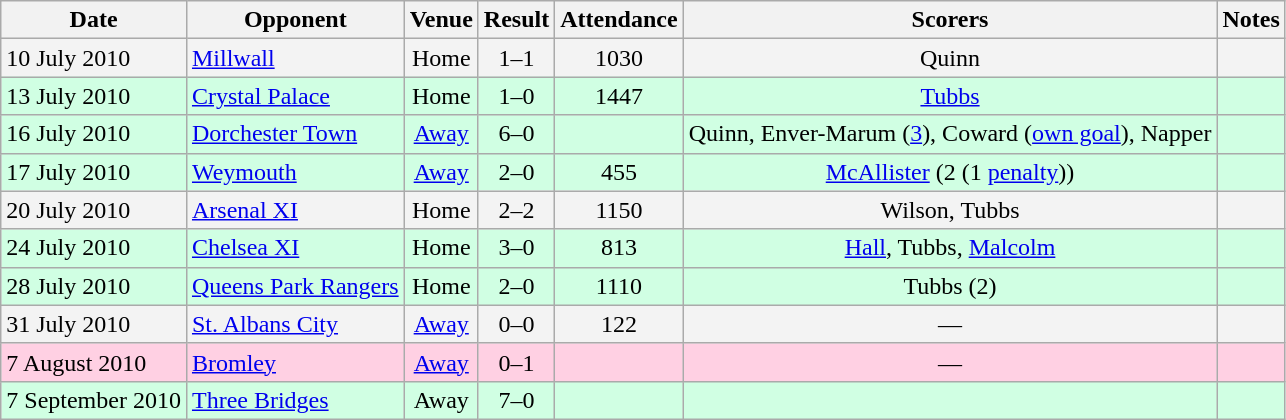<table class="wikitable">
<tr>
<th>Date</th>
<th>Opponent</th>
<th>Venue</th>
<th>Result</th>
<th>Attendance</th>
<th>Scorers</th>
<th>Notes</th>
</tr>
<tr style="background:#f3f3f3;">
<td>10 July 2010</td>
<td><a href='#'>Millwall</a></td>
<td style="text-align:center;">Home</td>
<td style="text-align:center;">1–1</td>
<td style="text-align:center;">1030</td>
<td style="text-align:center;">Quinn</td>
<td style="text-align:center;"></td>
</tr>
<tr style="background:#d0ffe3;">
<td>13 July 2010</td>
<td><a href='#'>Crystal Palace</a></td>
<td style="text-align:center;">Home</td>
<td style="text-align:center;">1–0</td>
<td style="text-align:center;">1447</td>
<td style="text-align:center;"><a href='#'>Tubbs</a></td>
<td style="text-align:center;"></td>
</tr>
<tr style="background:#d0ffe3;">
<td>16 July 2010</td>
<td><a href='#'>Dorchester Town</a></td>
<td style="text-align:center;"><a href='#'>Away</a></td>
<td style="text-align:center;">6–0</td>
<td style="text-align:center;"></td>
<td style="text-align:center;">Quinn, Enver-Marum (<a href='#'>3</a>), Coward (<a href='#'>own goal</a>), Napper</td>
<td style="text-align:center;"></td>
</tr>
<tr style="background:#d0ffe3;">
<td>17 July 2010</td>
<td><a href='#'>Weymouth</a></td>
<td style="text-align:center;"><a href='#'>Away</a></td>
<td style="text-align:center;">2–0</td>
<td style="text-align:center;">455</td>
<td style="text-align:center;"><a href='#'>McAllister</a> (2 (1 <a href='#'>penalty</a>))</td>
<td style="text-align:center;"></td>
</tr>
<tr style="background:#f3f3f3;">
<td>20 July 2010</td>
<td><a href='#'>Arsenal XI</a></td>
<td style="text-align:center;">Home</td>
<td style="text-align:center;">2–2</td>
<td style="text-align:center;">1150</td>
<td style="text-align:center;">Wilson, Tubbs</td>
<td style="text-align:center;"></td>
</tr>
<tr style="background:#d0ffe3;">
<td>24 July 2010</td>
<td><a href='#'>Chelsea XI</a></td>
<td style="text-align:center;">Home</td>
<td style="text-align:center;">3–0</td>
<td style="text-align:center;">813</td>
<td style="text-align:center;"><a href='#'>Hall</a>, Tubbs, <a href='#'>Malcolm</a></td>
<td style="text-align:center;"></td>
</tr>
<tr style="background:#d0ffe3;">
<td>28 July 2010</td>
<td><a href='#'>Queens Park Rangers</a></td>
<td style="text-align:center;">Home</td>
<td style="text-align:center;">2–0</td>
<td style="text-align:center;">1110</td>
<td style="text-align:center;">Tubbs (2)</td>
<td style="text-align:center;"></td>
</tr>
<tr style="background:#f3f3f3;">
<td>31 July 2010</td>
<td><a href='#'>St. Albans City</a></td>
<td style="text-align:center;"><a href='#'>Away</a></td>
<td style="text-align:center;">0–0</td>
<td style="text-align:center;">122</td>
<td style="text-align:center;">—</td>
<td style="text-align:center;"></td>
</tr>
<tr style="background:#ffd0e3;">
<td>7 August 2010</td>
<td><a href='#'>Bromley</a></td>
<td style="text-align:center;"><a href='#'>Away</a></td>
<td style="text-align:center;">0–1</td>
<td style="text-align:center;"></td>
<td style="text-align:center;">—</td>
<td style="text-align:center;"></td>
</tr>
<tr style="background:#d0ffe3;">
<td>7 September 2010</td>
<td><a href='#'>Three Bridges</a></td>
<td style="text-align:center;">Away</td>
<td style="text-align:center;">7–0</td>
<td style="text-align:center;"></td>
<td style="text-align:center;"></td>
<td style="text-align:center;"></td>
</tr>
</table>
